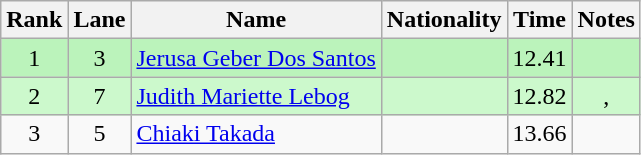<table class="wikitable sortable" style="text-align:center">
<tr>
<th>Rank</th>
<th>Lane</th>
<th>Name</th>
<th>Nationality</th>
<th>Time</th>
<th>Notes</th>
</tr>
<tr bgcolor=bbf3bb>
<td>1</td>
<td>3</td>
<td align="left"><a href='#'>Jerusa Geber Dos Santos</a></td>
<td align="left"></td>
<td>12.41</td>
<td></td>
</tr>
<tr bgcolor=ccf9cc>
<td>2</td>
<td>7</td>
<td align="left"><a href='#'>Judith Mariette Lebog</a></td>
<td align="left"></td>
<td>12.82</td>
<td>, </td>
</tr>
<tr>
<td>3</td>
<td>5</td>
<td align="left"><a href='#'>Chiaki Takada</a></td>
<td align="left"></td>
<td>13.66</td>
<td></td>
</tr>
</table>
